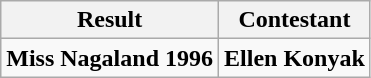<table class="wikitable">
<tr>
<th>Result</th>
<th>Contestant</th>
</tr>
<tr>
<td><strong>Miss Nagaland 1996</strong></td>
<td><strong>Ellen Konyak</strong></td>
</tr>
</table>
